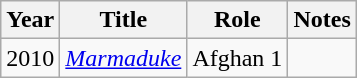<table class="wikitable sortable">
<tr>
<th>Year</th>
<th>Title</th>
<th>Role</th>
<th class="unsortable">Notes</th>
</tr>
<tr>
<td>2010</td>
<td><em><a href='#'>Marmaduke</a></em></td>
<td>Afghan 1</td>
<td></td>
</tr>
</table>
